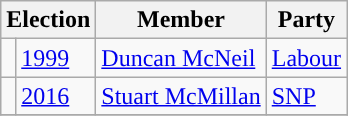<table class="wikitable">
<tr>
<th colspan="2">Election</th>
<th>Member</th>
<th>Party</th>
</tr>
<tr>
<td style="background-color: "></td>
<td><a href='#'>1999</a></td>
<td><a href='#'>Duncan McNeil</a></td>
<td><a href='#'>Labour</a></td>
</tr>
<tr>
<td style="background-color: "></td>
<td><a href='#'>2016</a></td>
<td><a href='#'>Stuart McMillan</a></td>
<td><a href='#'>SNP</a></td>
</tr>
<tr>
</tr>
</table>
